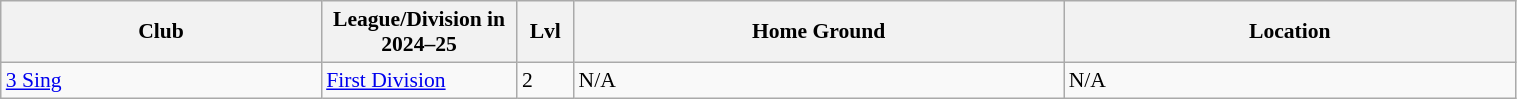<table class="wikitable sortable" width=80% style="font-size:90%">
<tr>
<th width=17%><strong>Club</strong></th>
<th width=10%><strong>League/Division in 2024–25</strong></th>
<th width=3%><strong>Lvl</strong></th>
<th width=26%><strong>Home Ground</strong></th>
<th width=24%><strong>Location</strong></th>
</tr>
<tr>
<td><a href='#'>3 Sing</a></td>
<td><a href='#'>First Division</a></td>
<td>2</td>
<td>N/A</td>
<td>N/A</td>
</tr>
</table>
